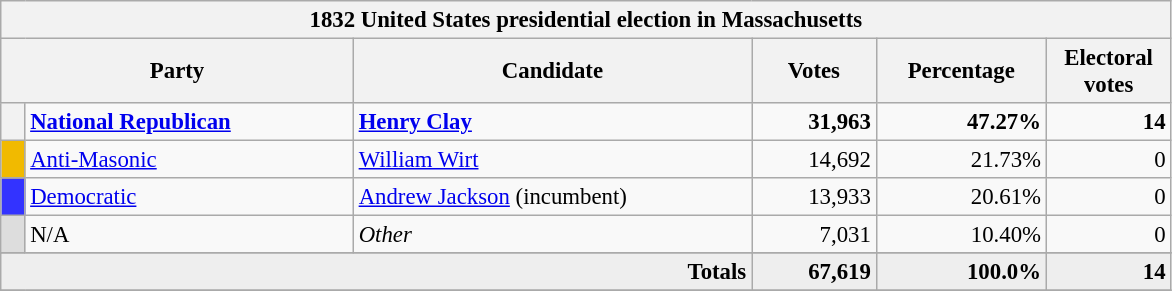<table class="wikitable" style="font-size: 95%;">
<tr>
<th colspan="6">1832 United States presidential election in Massachusetts</th>
</tr>
<tr>
<th colspan="2" style="width: 15em">Party</th>
<th style="width: 17em">Candidate</th>
<th style="width: 5em">Votes</th>
<th style="width: 7em">Percentage</th>
<th style="width: 5em">Electoral votes</th>
</tr>
<tr>
<th></th>
<td style="width: 130px"><strong><a href='#'>National Republican</a></strong></td>
<td><strong><a href='#'>Henry Clay</a></strong></td>
<td align="right"><strong>31,963</strong></td>
<td align="right"><strong>47.27%</strong></td>
<td align="right"><strong>14</strong></td>
</tr>
<tr>
<th style="background-color:#F1BA00; width: 3px"></th>
<td style="width: 130px"><a href='#'>Anti-Masonic</a></td>
<td><a href='#'>William Wirt</a></td>
<td align="right">14,692</td>
<td align="right">21.73%</td>
<td align="right">0</td>
</tr>
<tr>
<th style="background-color:#3333FF; width: 3px"></th>
<td style="width: 130px"><a href='#'>Democratic</a></td>
<td><a href='#'>Andrew Jackson</a> (incumbent)</td>
<td align="right">13,933</td>
<td align="right">20.61%</td>
<td align="right">0</td>
</tr>
<tr>
<th style="background-color:#DDDDDD; width: 3px"></th>
<td style="width: 130px">N/A</td>
<td><em>Other</em></td>
<td align="right">7,031</td>
<td align="right">10.40%</td>
<td align="right">0</td>
</tr>
<tr>
</tr>
<tr bgcolor="#EEEEEE">
<td colspan="3" align="right"><strong>Totals</strong></td>
<td align="right"><strong>67,619</strong></td>
<td align="right"><strong>100.0%</strong></td>
<td align="right"><strong>14</strong></td>
</tr>
<tr>
</tr>
</table>
